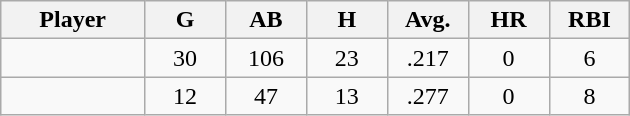<table class="wikitable sortable">
<tr>
<th bgcolor="#DDDDFF" width="16%">Player</th>
<th bgcolor="#DDDDFF" width="9%">G</th>
<th bgcolor="#DDDDFF" width="9%">AB</th>
<th bgcolor="#DDDDFF" width="9%">H</th>
<th bgcolor="#DDDDFF" width="9%">Avg.</th>
<th bgcolor="#DDDDFF" width="9%">HR</th>
<th bgcolor="#DDDDFF" width="9%">RBI</th>
</tr>
<tr align="center">
<td></td>
<td>30</td>
<td>106</td>
<td>23</td>
<td>.217</td>
<td>0</td>
<td>6</td>
</tr>
<tr align="center">
<td></td>
<td>12</td>
<td>47</td>
<td>13</td>
<td>.277</td>
<td>0</td>
<td>8</td>
</tr>
</table>
